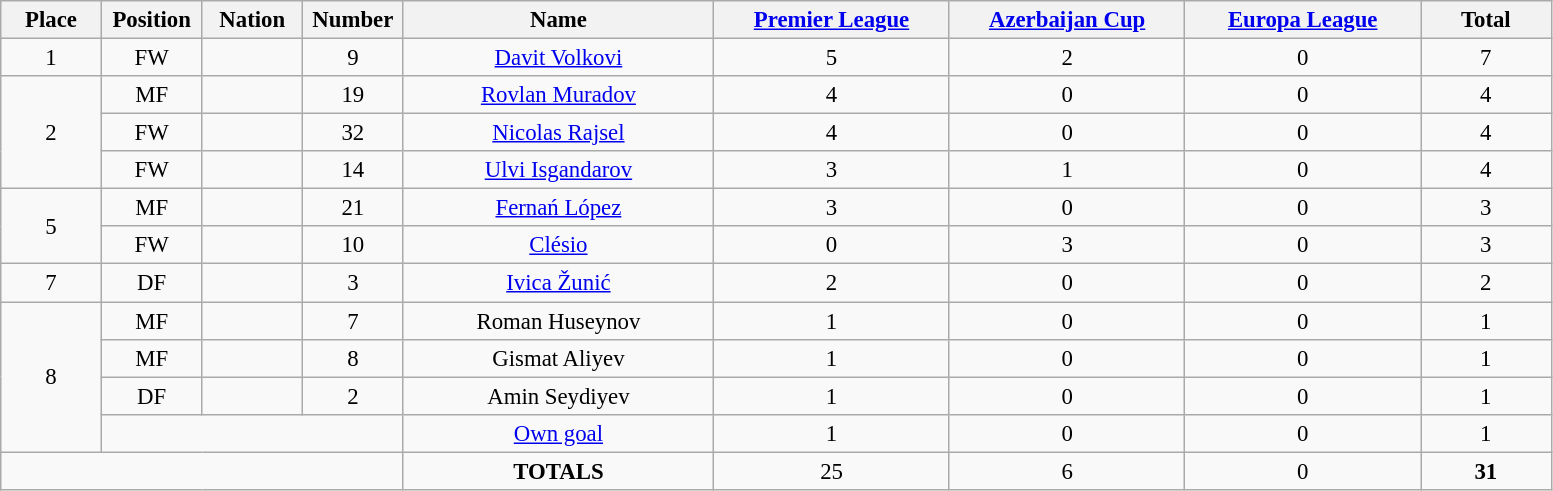<table class="wikitable" style="font-size: 95%; text-align: center;">
<tr>
<th width=60>Place</th>
<th width=60>Position</th>
<th width=60>Nation</th>
<th width=60>Number</th>
<th width=200>Name</th>
<th width=150><a href='#'>Premier League</a></th>
<th width=150><a href='#'>Azerbaijan Cup</a></th>
<th width=150><a href='#'>Europa League</a></th>
<th width=80>Total</th>
</tr>
<tr>
<td>1</td>
<td>FW</td>
<td></td>
<td>9</td>
<td><a href='#'>Davit Volkovi</a></td>
<td>5</td>
<td>2</td>
<td>0</td>
<td>7</td>
</tr>
<tr>
<td rowspan="3">2</td>
<td>MF</td>
<td></td>
<td>19</td>
<td><a href='#'>Rovlan Muradov</a></td>
<td>4</td>
<td>0</td>
<td>0</td>
<td>4</td>
</tr>
<tr>
<td>FW</td>
<td></td>
<td>32</td>
<td><a href='#'>Nicolas Rajsel</a></td>
<td>4</td>
<td>0</td>
<td>0</td>
<td>4</td>
</tr>
<tr>
<td>FW</td>
<td></td>
<td>14</td>
<td><a href='#'>Ulvi Isgandarov</a></td>
<td>3</td>
<td>1</td>
<td>0</td>
<td>4</td>
</tr>
<tr>
<td rowspan="2">5</td>
<td>MF</td>
<td></td>
<td>21</td>
<td><a href='#'>Fernań López</a></td>
<td>3</td>
<td>0</td>
<td>0</td>
<td>3</td>
</tr>
<tr>
<td>FW</td>
<td></td>
<td>10</td>
<td><a href='#'>Clésio</a></td>
<td>0</td>
<td>3</td>
<td>0</td>
<td>3</td>
</tr>
<tr>
<td>7</td>
<td>DF</td>
<td></td>
<td>3</td>
<td><a href='#'>Ivica Žunić</a></td>
<td>2</td>
<td>0</td>
<td>0</td>
<td>2</td>
</tr>
<tr>
<td rowspan="4">8</td>
<td>MF</td>
<td></td>
<td>7</td>
<td>Roman Huseynov</td>
<td>1</td>
<td>0</td>
<td>0</td>
<td>1</td>
</tr>
<tr>
<td>MF</td>
<td></td>
<td>8</td>
<td>Gismat Aliyev</td>
<td>1</td>
<td>0</td>
<td>0</td>
<td>1</td>
</tr>
<tr>
<td>DF</td>
<td></td>
<td>2</td>
<td>Amin Seydiyev</td>
<td>1</td>
<td>0</td>
<td>0</td>
<td>1</td>
</tr>
<tr>
<td colspan="3"></td>
<td><a href='#'>Own goal</a></td>
<td>1</td>
<td>0</td>
<td>0</td>
<td>1</td>
</tr>
<tr>
<td colspan="4"></td>
<td><strong>TOTALS</strong></td>
<td>25</td>
<td>6</td>
<td>0</td>
<td><strong>31</strong></td>
</tr>
</table>
